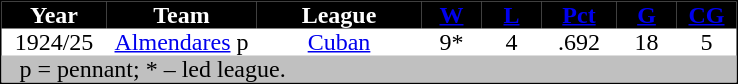<table cellspacing="0" cellpadding="0" align="center" style="border: 1px black solid;">
<tr style="background-color:black; color:white; text-align:center;">
<td width="70"><strong>Year</strong></td>
<td width="100"><strong>Team</strong></td>
<td width="110"><strong>League</strong></td>
<td width="40"><strong><span><a href='#'>W</a></span></strong></td>
<td width="40"><strong><span><a href='#'>L</a></span></strong></td>
<td width="50"><strong><span><a href='#'>Pct</a></span></strong></td>
<td width="40"><strong><span><a href='#'>G</a></span></strong></td>
<td width="40"><strong><span><a href='#'>CG</a></span></strong></td>
</tr>
<tr style="text-align:center;">
<td>1924/25</td>
<td><a href='#'>Almendares</a> <span>p</span></td>
<td><a href='#'>Cuban</a></td>
<td>9<span>*</span></td>
<td>4</td>
<td>.692</td>
<td>18</td>
<td>5</td>
</tr>
<tr style="background-color:silver;">
<td colspan="8">   <span>p</span> = pennant; <span>*</span> – led league.</td>
</tr>
<tr>
</tr>
</table>
